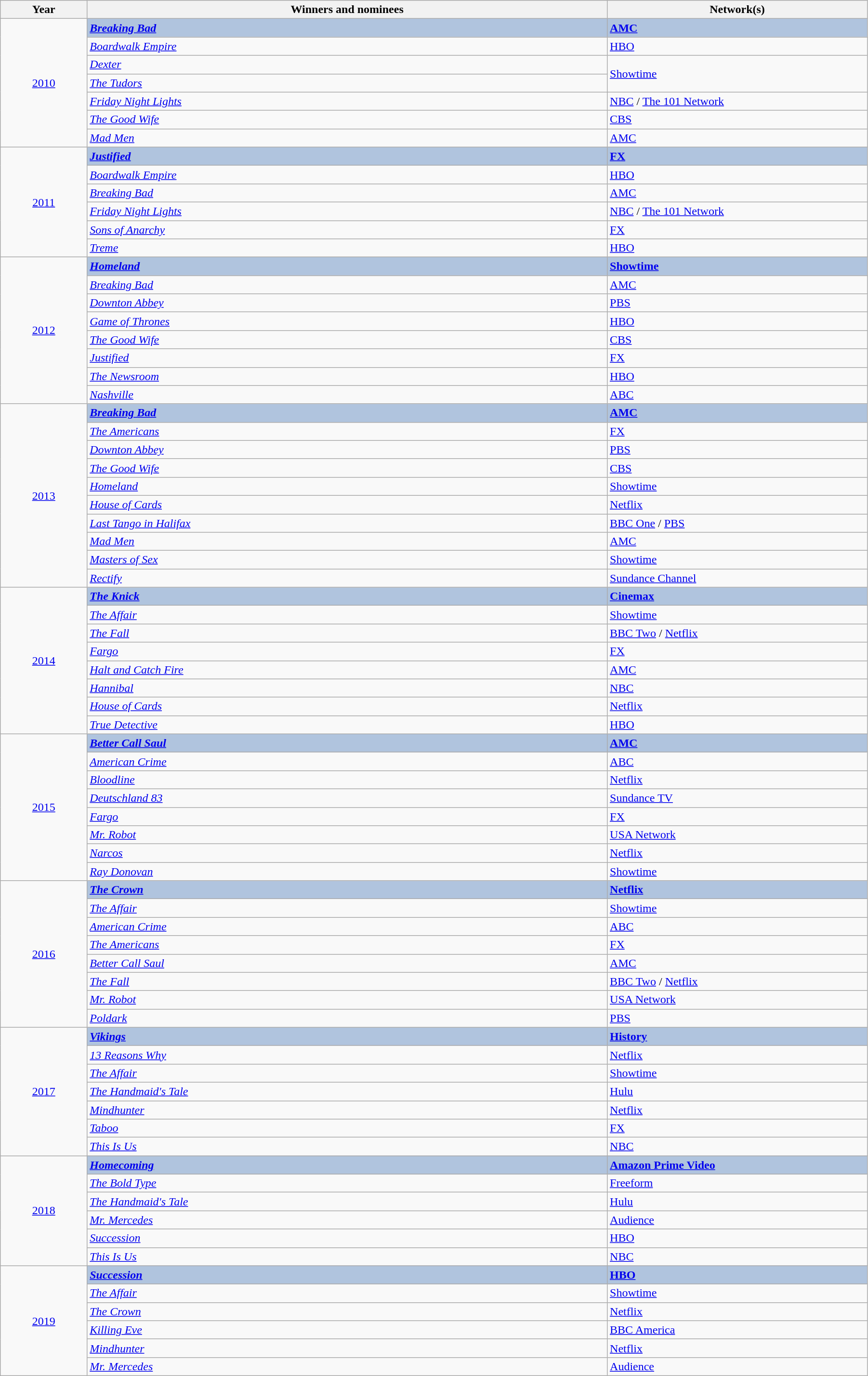<table class="wikitable" width="95%" cellpadding="5">
<tr>
<th width="10%">Year</th>
<th width="60%">Winners and nominees</th>
<th width="30%">Network(s)</th>
</tr>
<tr>
<td rowspan="7" style="text-align:center;"><a href='#'>2010</a><br></td>
<td style="background:#B0C4DE;"><strong><em><a href='#'>Breaking Bad</a></em></strong></td>
<td style="background:#B0C4DE;"><strong><a href='#'>AMC</a></strong></td>
</tr>
<tr>
<td><em><a href='#'>Boardwalk Empire</a></em></td>
<td><a href='#'>HBO</a></td>
</tr>
<tr>
<td><em><a href='#'>Dexter</a></em></td>
<td rowspan="2"><a href='#'>Showtime</a></td>
</tr>
<tr>
<td><em><a href='#'>The Tudors</a></em></td>
</tr>
<tr>
<td><em><a href='#'>Friday Night Lights</a></em></td>
<td><a href='#'>NBC</a> / <a href='#'>The 101 Network</a></td>
</tr>
<tr>
<td><em><a href='#'>The Good Wife</a></em></td>
<td><a href='#'>CBS</a></td>
</tr>
<tr>
<td><em><a href='#'>Mad Men</a></em></td>
<td><a href='#'>AMC</a></td>
</tr>
<tr>
<td rowspan="6" style="text-align:center;"><a href='#'>2011</a><br></td>
<td style="background:#B0C4DE;"><strong><em><a href='#'>Justified</a></em></strong></td>
<td style="background:#B0C4DE;"><strong><a href='#'>FX</a></strong></td>
</tr>
<tr>
<td><em><a href='#'>Boardwalk Empire</a></em></td>
<td><a href='#'>HBO</a></td>
</tr>
<tr>
<td><em><a href='#'>Breaking Bad</a></em></td>
<td><a href='#'>AMC</a></td>
</tr>
<tr>
<td><em><a href='#'>Friday Night Lights</a></em></td>
<td><a href='#'>NBC</a> / <a href='#'>The 101 Network</a></td>
</tr>
<tr>
<td><em><a href='#'>Sons of Anarchy</a></em></td>
<td><a href='#'>FX</a></td>
</tr>
<tr>
<td><em><a href='#'>Treme</a></em></td>
<td><a href='#'>HBO</a></td>
</tr>
<tr>
<td rowspan="8" style="text-align:center;"><a href='#'>2012</a><br></td>
<td style="background:#B0C4DE;"><strong><em><a href='#'>Homeland</a></em></strong></td>
<td style="background:#B0C4DE;"><strong><a href='#'>Showtime</a></strong></td>
</tr>
<tr>
<td><em><a href='#'>Breaking Bad</a></em></td>
<td><a href='#'>AMC</a></td>
</tr>
<tr>
<td><em><a href='#'>Downton Abbey</a></em></td>
<td><a href='#'>PBS</a></td>
</tr>
<tr>
<td><em><a href='#'>Game of Thrones</a></em></td>
<td><a href='#'>HBO</a></td>
</tr>
<tr>
<td><em><a href='#'>The Good Wife</a></em></td>
<td><a href='#'>CBS</a></td>
</tr>
<tr>
<td><em><a href='#'>Justified</a></em></td>
<td><a href='#'>FX</a></td>
</tr>
<tr>
<td><em><a href='#'>The Newsroom</a></em></td>
<td><a href='#'>HBO</a></td>
</tr>
<tr>
<td><em><a href='#'>Nashville</a></em></td>
<td><a href='#'>ABC</a></td>
</tr>
<tr>
<td rowspan="10" style="text-align:center;"><a href='#'>2013</a><br></td>
<td style="background:#B0C4DE;"><strong><em><a href='#'>Breaking Bad</a></em></strong></td>
<td style="background:#B0C4DE;"><strong><a href='#'>AMC</a></strong></td>
</tr>
<tr>
<td><em><a href='#'>The Americans</a></em></td>
<td><a href='#'>FX</a></td>
</tr>
<tr>
<td><em><a href='#'>Downton Abbey</a></em></td>
<td><a href='#'>PBS</a></td>
</tr>
<tr>
<td><em><a href='#'>The Good Wife</a></em></td>
<td><a href='#'>CBS</a></td>
</tr>
<tr>
<td><em><a href='#'>Homeland</a></em></td>
<td><a href='#'>Showtime</a></td>
</tr>
<tr>
<td><em><a href='#'>House of Cards</a></em></td>
<td><a href='#'>Netflix</a></td>
</tr>
<tr>
<td><em><a href='#'>Last Tango in Halifax</a></em></td>
<td><a href='#'>BBC One</a> / <a href='#'>PBS</a></td>
</tr>
<tr>
<td><em><a href='#'>Mad Men</a></em></td>
<td><a href='#'>AMC</a></td>
</tr>
<tr>
<td><em><a href='#'>Masters of Sex</a></em></td>
<td><a href='#'>Showtime</a></td>
</tr>
<tr>
<td><em><a href='#'>Rectify</a></em></td>
<td><a href='#'>Sundance Channel</a></td>
</tr>
<tr>
<td rowspan="8" style="text-align:center;"><a href='#'>2014</a><br></td>
<td style="background:#B0C4DE;"><strong><em><a href='#'>The Knick</a></em></strong></td>
<td style="background:#B0C4DE;"><strong><a href='#'>Cinemax</a></strong></td>
</tr>
<tr>
<td><em><a href='#'>The Affair</a></em></td>
<td><a href='#'>Showtime</a></td>
</tr>
<tr>
<td><em><a href='#'>The Fall</a></em></td>
<td><a href='#'>BBC Two</a> / <a href='#'>Netflix</a></td>
</tr>
<tr>
<td><em><a href='#'>Fargo</a></em></td>
<td><a href='#'>FX</a></td>
</tr>
<tr>
<td><em><a href='#'>Halt and Catch Fire</a></em></td>
<td><a href='#'>AMC</a></td>
</tr>
<tr>
<td><em><a href='#'>Hannibal</a></em></td>
<td><a href='#'>NBC</a></td>
</tr>
<tr>
<td><em><a href='#'>House of Cards</a></em></td>
<td><a href='#'>Netflix</a></td>
</tr>
<tr>
<td><em><a href='#'>True Detective</a></em></td>
<td><a href='#'>HBO</a></td>
</tr>
<tr>
<td rowspan="8" style="text-align:center;"><a href='#'>2015</a><br></td>
<td style="background:#B0C4DE;"><strong><em><a href='#'>Better Call Saul</a></em></strong></td>
<td style="background:#B0C4DE;"><strong><a href='#'>AMC</a></strong></td>
</tr>
<tr>
<td><em><a href='#'>American Crime</a></em></td>
<td><a href='#'>ABC</a></td>
</tr>
<tr>
<td><em><a href='#'>Bloodline</a></em></td>
<td><a href='#'>Netflix</a></td>
</tr>
<tr>
<td><em><a href='#'>Deutschland 83</a></em></td>
<td><a href='#'>Sundance TV</a></td>
</tr>
<tr>
<td><em><a href='#'>Fargo</a></em></td>
<td><a href='#'>FX</a></td>
</tr>
<tr>
<td><em><a href='#'>Mr. Robot</a></em></td>
<td><a href='#'>USA Network</a></td>
</tr>
<tr>
<td><em><a href='#'>Narcos</a></em></td>
<td><a href='#'>Netflix</a></td>
</tr>
<tr>
<td><em><a href='#'>Ray Donovan</a></em></td>
<td><a href='#'>Showtime</a></td>
</tr>
<tr>
<td rowspan="8" style="text-align:center;"><a href='#'>2016</a><br></td>
<td style="background:#B0C4DE;"><strong><em><a href='#'>The Crown</a></em></strong></td>
<td style="background:#B0C4DE;"><strong><a href='#'>Netflix</a></strong></td>
</tr>
<tr>
<td><em><a href='#'>The Affair</a></em></td>
<td><a href='#'>Showtime</a></td>
</tr>
<tr>
<td><em><a href='#'>American Crime</a></em></td>
<td><a href='#'>ABC</a></td>
</tr>
<tr>
<td><em><a href='#'>The Americans</a></em></td>
<td><a href='#'>FX</a></td>
</tr>
<tr>
<td><em><a href='#'>Better Call Saul</a></em></td>
<td><a href='#'>AMC</a></td>
</tr>
<tr>
<td><em><a href='#'>The Fall</a></em></td>
<td><a href='#'>BBC Two</a> / <a href='#'>Netflix</a></td>
</tr>
<tr>
<td><em><a href='#'>Mr. Robot</a></em></td>
<td><a href='#'>USA Network</a></td>
</tr>
<tr>
<td><em><a href='#'>Poldark</a></em></td>
<td><a href='#'>PBS</a></td>
</tr>
<tr>
<td rowspan="7" style="text-align:center;"><a href='#'>2017</a><br></td>
<td style="background:#B0C4DE;"><strong><em><a href='#'>Vikings</a></em></strong></td>
<td style="background:#B0C4DE;"><strong><a href='#'>History</a></strong></td>
</tr>
<tr>
<td><em><a href='#'>13 Reasons Why</a></em></td>
<td><a href='#'>Netflix</a></td>
</tr>
<tr>
<td><em><a href='#'>The Affair</a></em></td>
<td><a href='#'>Showtime</a></td>
</tr>
<tr>
<td><em><a href='#'>The Handmaid's Tale</a></em></td>
<td><a href='#'>Hulu</a></td>
</tr>
<tr>
<td><em><a href='#'>Mindhunter</a></em></td>
<td><a href='#'>Netflix</a></td>
</tr>
<tr>
<td><em><a href='#'>Taboo</a></em></td>
<td><a href='#'>FX</a></td>
</tr>
<tr>
<td><em><a href='#'>This Is Us</a></em></td>
<td><a href='#'>NBC</a></td>
</tr>
<tr>
<td rowspan="6" style="text-align:center;"><a href='#'>2018</a><br></td>
<td style="background:#B0C4DE;"><strong><em><a href='#'>Homecoming</a></em></strong></td>
<td style="background:#B0C4DE;"><strong><a href='#'>Amazon Prime Video</a></strong></td>
</tr>
<tr>
<td><em><a href='#'>The Bold Type</a></em></td>
<td><a href='#'>Freeform</a></td>
</tr>
<tr>
<td><em><a href='#'>The Handmaid's Tale</a></em></td>
<td><a href='#'>Hulu</a></td>
</tr>
<tr>
<td><em><a href='#'>Mr. Mercedes</a></em></td>
<td><a href='#'>Audience</a></td>
</tr>
<tr>
<td><em><a href='#'>Succession</a></em></td>
<td><a href='#'>HBO</a></td>
</tr>
<tr>
<td><em><a href='#'>This Is Us</a></em></td>
<td><a href='#'>NBC</a></td>
</tr>
<tr>
<td rowspan="6" style="text-align:center;"><a href='#'>2019</a><br></td>
<td style="background:#B0C4DE;"><strong><em><a href='#'>Succession</a></em></strong></td>
<td style="background:#B0C4DE;"><strong><a href='#'>HBO</a></strong></td>
</tr>
<tr>
<td><em><a href='#'>The Affair</a></em></td>
<td><a href='#'>Showtime</a></td>
</tr>
<tr>
<td><em><a href='#'>The Crown</a></em></td>
<td><a href='#'>Netflix</a></td>
</tr>
<tr>
<td><em><a href='#'>Killing Eve</a></em></td>
<td><a href='#'>BBC America</a></td>
</tr>
<tr>
<td><em><a href='#'>Mindhunter</a></em></td>
<td><a href='#'>Netflix</a></td>
</tr>
<tr>
<td><em><a href='#'>Mr. Mercedes</a></em></td>
<td><a href='#'>Audience</a></td>
</tr>
</table>
